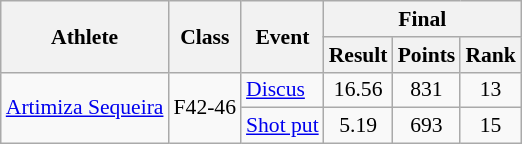<table class=wikitable style="font-size:90%">
<tr>
<th rowspan="2">Athlete</th>
<th rowspan="2">Class</th>
<th rowspan="2">Event</th>
<th colspan="3">Final</th>
</tr>
<tr>
<th>Result</th>
<th>Points</th>
<th>Rank</th>
</tr>
<tr>
<td rowspan="2"><a href='#'>Artimiza Sequeira</a></td>
<td rowspan="2" style="text-align:center;">F42-46</td>
<td><a href='#'>Discus</a></td>
<td style="text-align:center;">16.56</td>
<td style="text-align:center;">831</td>
<td style="text-align:center;">13</td>
</tr>
<tr>
<td><a href='#'>Shot put</a></td>
<td style="text-align:center;">5.19</td>
<td style="text-align:center;">693</td>
<td style="text-align:center;">15</td>
</tr>
</table>
